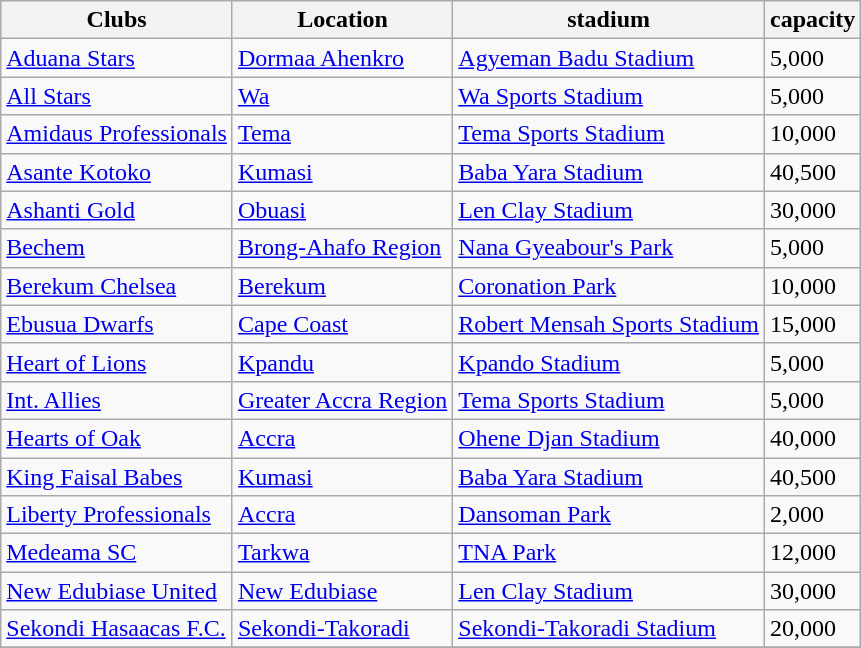<table class="wikitable sortable" style="text-align:left;">
<tr>
<th>Clubs</th>
<th>Location</th>
<th>stadium</th>
<th>capacity</th>
</tr>
<tr>
<td><a href='#'>Aduana Stars</a></td>
<td><a href='#'>Dormaa Ahenkro</a></td>
<td><a href='#'>Agyeman Badu Stadium</a></td>
<td align="centre">5,000</td>
</tr>
<tr>
<td><a href='#'>All Stars</a></td>
<td><a href='#'>Wa</a></td>
<td><a href='#'>Wa Sports Stadium</a></td>
<td align="centre">5,000</td>
</tr>
<tr>
<td><a href='#'>Amidaus Professionals</a></td>
<td><a href='#'>Tema</a></td>
<td><a href='#'>Tema Sports Stadium</a></td>
<td align="centre">10,000</td>
</tr>
<tr>
<td><a href='#'>Asante Kotoko</a></td>
<td><a href='#'>Kumasi</a></td>
<td><a href='#'>Baba Yara Stadium</a></td>
<td align="centre">40,500</td>
</tr>
<tr>
<td><a href='#'>Ashanti Gold</a></td>
<td><a href='#'>Obuasi</a></td>
<td><a href='#'>Len Clay Stadium</a></td>
<td align="centre">30,000</td>
</tr>
<tr>
<td><a href='#'>Bechem</a></td>
<td><a href='#'>Brong-Ahafo Region</a></td>
<td><a href='#'>Nana Gyeabour's Park</a></td>
<td align="centre">5,000</td>
</tr>
<tr>
<td><a href='#'>Berekum Chelsea</a></td>
<td><a href='#'>Berekum</a></td>
<td><a href='#'>Coronation Park</a></td>
<td align="centre">10,000</td>
</tr>
<tr>
<td><a href='#'>Ebusua Dwarfs</a></td>
<td><a href='#'>Cape Coast</a></td>
<td><a href='#'>Robert Mensah Sports Stadium</a></td>
<td align="centre">15,000</td>
</tr>
<tr>
<td><a href='#'>Heart of Lions</a></td>
<td><a href='#'>Kpandu</a></td>
<td><a href='#'>Kpando Stadium</a></td>
<td align="centre">5,000</td>
</tr>
<tr>
<td><a href='#'>Int. Allies</a></td>
<td><a href='#'>Greater Accra Region</a></td>
<td><a href='#'>Tema Sports Stadium</a></td>
<td align="centre">5,000</td>
</tr>
<tr>
<td><a href='#'>Hearts of Oak</a></td>
<td><a href='#'>Accra</a></td>
<td><a href='#'>Ohene Djan Stadium</a></td>
<td align="centre">40,000</td>
</tr>
<tr>
<td><a href='#'>King Faisal Babes</a></td>
<td><a href='#'>Kumasi</a></td>
<td><a href='#'>Baba Yara Stadium</a></td>
<td align="centre">40,500</td>
</tr>
<tr>
<td><a href='#'>Liberty Professionals</a></td>
<td><a href='#'>Accra</a></td>
<td><a href='#'>Dansoman Park</a></td>
<td align="centre">2,000</td>
</tr>
<tr>
<td><a href='#'>Medeama SC</a></td>
<td><a href='#'>Tarkwa</a></td>
<td><a href='#'>TNA Park</a></td>
<td align="centre">12,000</td>
</tr>
<tr>
<td><a href='#'>New Edubiase United</a></td>
<td><a href='#'>New Edubiase</a></td>
<td><a href='#'>Len Clay Stadium</a></td>
<td align="centre">30,000</td>
</tr>
<tr>
<td><a href='#'>Sekondi Hasaacas F.C.</a></td>
<td><a href='#'>Sekondi-Takoradi</a></td>
<td><a href='#'>Sekondi-Takoradi Stadium</a></td>
<td align="centre">20,000</td>
</tr>
<tr>
</tr>
</table>
